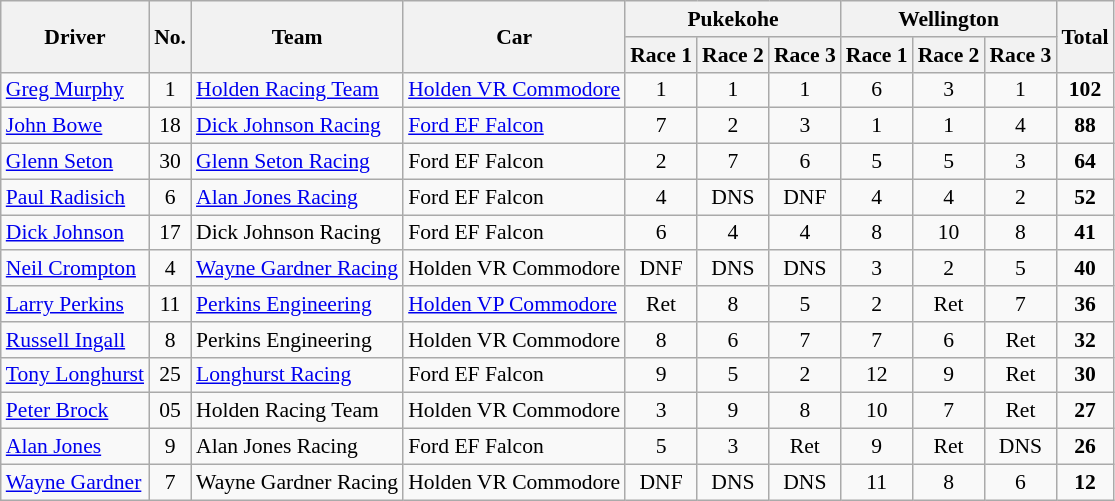<table class="wikitable" style="font-size: 90%">
<tr>
<th rowspan=2>Driver</th>
<th rowspan=2>No.</th>
<th rowspan=2>Team</th>
<th rowspan=2>Car</th>
<th colspan=3>Pukekohe</th>
<th colspan=3>Wellington</th>
<th rowspan=2>Total</th>
</tr>
<tr>
<th>Race 1</th>
<th>Race 2</th>
<th>Race 3</th>
<th>Race 1</th>
<th>Race 2</th>
<th>Race 3</th>
</tr>
<tr>
<td> <a href='#'>Greg Murphy</a></td>
<td align="center">1</td>
<td><a href='#'>Holden Racing Team</a></td>
<td><a href='#'>Holden VR Commodore</a></td>
<td align="center">1</td>
<td align="center">1</td>
<td align="center">1</td>
<td align="center">6</td>
<td align="center">3</td>
<td align="center">1</td>
<td align="center"><strong>102</strong></td>
</tr>
<tr>
<td> <a href='#'>John Bowe</a></td>
<td align="center">18</td>
<td><a href='#'>Dick Johnson Racing</a></td>
<td><a href='#'>Ford EF Falcon</a></td>
<td align="center">7</td>
<td align="center">2</td>
<td align="center">3</td>
<td align="center">1</td>
<td align="center">1</td>
<td align="center">4</td>
<td align="center"><strong>88</strong></td>
</tr>
<tr>
<td> <a href='#'>Glenn Seton</a></td>
<td align="center">30</td>
<td><a href='#'>Glenn Seton Racing</a></td>
<td>Ford EF Falcon</td>
<td align="center">2</td>
<td align="center">7</td>
<td align="center">6</td>
<td align="center">5</td>
<td align="center">5</td>
<td align="center">3</td>
<td align="center"><strong>64</strong></td>
</tr>
<tr>
<td> <a href='#'>Paul Radisich</a></td>
<td align="center">6</td>
<td><a href='#'>Alan Jones Racing</a></td>
<td>Ford EF Falcon</td>
<td align="center">4</td>
<td align="center">DNS</td>
<td align="center">DNF</td>
<td align="center">4</td>
<td align="center">4</td>
<td align="center">2</td>
<td align="center"><strong>52</strong></td>
</tr>
<tr>
<td> <a href='#'>Dick Johnson</a></td>
<td align="center">17</td>
<td>Dick Johnson Racing</td>
<td>Ford EF Falcon</td>
<td align="center">6</td>
<td align="center">4</td>
<td align="center">4</td>
<td align="center">8</td>
<td align="center">10</td>
<td align="center">8</td>
<td align="center"><strong>41</strong></td>
</tr>
<tr>
<td> <a href='#'>Neil Crompton</a></td>
<td align="center">4</td>
<td><a href='#'>Wayne Gardner Racing</a></td>
<td>Holden VR Commodore</td>
<td align="center">DNF</td>
<td align="center">DNS</td>
<td align="center">DNS</td>
<td align="center">3</td>
<td align="center">2</td>
<td align="center">5</td>
<td align="center"><strong>40</strong></td>
</tr>
<tr>
<td> <a href='#'>Larry Perkins</a></td>
<td align="center">11</td>
<td><a href='#'>Perkins Engineering</a></td>
<td><a href='#'>Holden VP Commodore</a></td>
<td align="center">Ret</td>
<td align="center">8</td>
<td align="center">5</td>
<td align="center">2</td>
<td align="center">Ret</td>
<td align="center">7</td>
<td align="center"><strong>36</strong></td>
</tr>
<tr>
<td> <a href='#'>Russell Ingall</a></td>
<td align="center">8</td>
<td>Perkins Engineering</td>
<td>Holden VR Commodore</td>
<td align="center">8</td>
<td align="center">6</td>
<td align="center">7</td>
<td align="center">7</td>
<td align="center">6</td>
<td align="center">Ret</td>
<td align="center"><strong>32</strong></td>
</tr>
<tr>
<td> <a href='#'>Tony Longhurst</a></td>
<td align="center">25</td>
<td><a href='#'>Longhurst Racing</a></td>
<td>Ford EF Falcon</td>
<td align="center">9</td>
<td align="center">5</td>
<td align="center">2</td>
<td align="center">12</td>
<td align="center">9</td>
<td align="center">Ret</td>
<td align="center"><strong>30</strong></td>
</tr>
<tr>
<td> <a href='#'>Peter Brock</a></td>
<td align="center">05</td>
<td>Holden Racing Team</td>
<td>Holden VR Commodore</td>
<td align="center">3</td>
<td align="center">9</td>
<td align="center">8</td>
<td align="center">10</td>
<td align="center">7</td>
<td align="center">Ret</td>
<td align="center"><strong>27</strong></td>
</tr>
<tr>
<td> <a href='#'>Alan Jones</a></td>
<td align="center">9</td>
<td>Alan Jones Racing</td>
<td>Ford EF Falcon</td>
<td align="center">5</td>
<td align="center">3</td>
<td align="center">Ret</td>
<td align="center">9</td>
<td align="center">Ret</td>
<td align="center">DNS</td>
<td align="center"><strong>26</strong></td>
</tr>
<tr>
<td> <a href='#'>Wayne Gardner</a></td>
<td align="center">7</td>
<td>Wayne Gardner Racing</td>
<td>Holden VR Commodore</td>
<td align="center">DNF</td>
<td align="center">DNS</td>
<td align="center">DNS</td>
<td align="center">11</td>
<td align="center">8</td>
<td align="center">6</td>
<td align="center"><strong>12</strong></td>
</tr>
</table>
